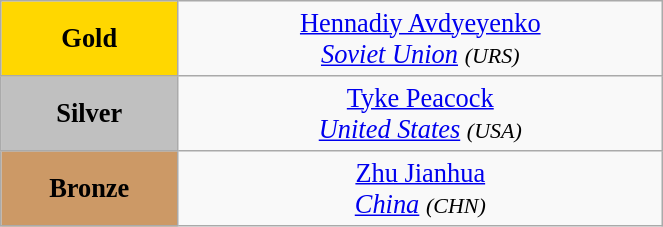<table class="wikitable" style=" text-align:center; font-size:110%;" width="35%">
<tr>
<td bgcolor="gold"><strong>Gold</strong></td>
<td> <a href='#'>Hennadiy Avdyeyenko</a><br><em><a href='#'>Soviet Union</a> <small>(URS)</small></em></td>
</tr>
<tr>
<td bgcolor="silver"><strong>Silver</strong></td>
<td> <a href='#'>Tyke Peacock</a><br><em><a href='#'>United States</a> <small>(USA)</small></em></td>
</tr>
<tr>
<td bgcolor="CC9966"><strong>Bronze</strong></td>
<td> <a href='#'>Zhu Jianhua</a><br><em><a href='#'>China</a> <small>(CHN)</small></em></td>
</tr>
</table>
